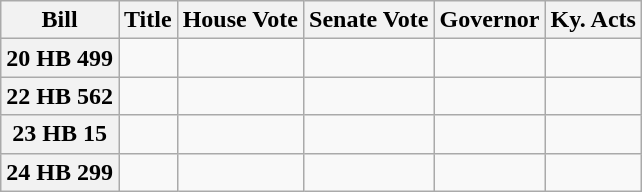<table class="wikitable plainrowheaders">
<tr>
<th scope=col>Bill</th>
<th scope=col>Title</th>
<th scope=col>House Vote</th>
<th scope=col>Senate Vote</th>
<th scope=col>Governor</th>
<th scope=col>Ky. Acts</th>
</tr>
<tr>
<th scope=row>20 HB 499</th>
<td></td>
<td></td>
<td></td>
<td></td>
<td></td>
</tr>
<tr>
<th scope=row>22 HB 562</th>
<td></td>
<td></td>
<td></td>
<td></td>
<td></td>
</tr>
<tr>
<th scope=row>23 HB 15</th>
<td></td>
<td></td>
<td></td>
<td></td>
<td></td>
</tr>
<tr>
<th scope=row>24 HB 299</th>
<td></td>
<td></td>
<td></td>
<td></td>
<td></td>
</tr>
</table>
